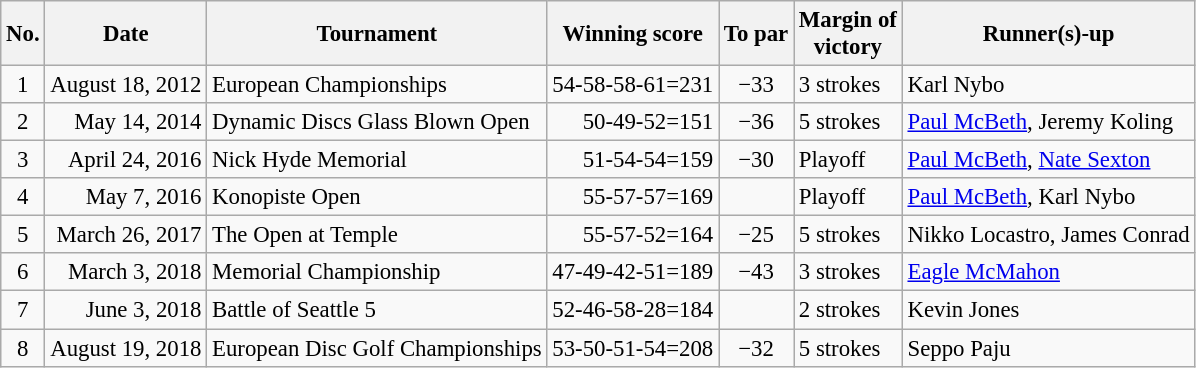<table class="wikitable" style="font-size:95%;">
<tr>
<th>No.</th>
<th>Date</th>
<th>Tournament</th>
<th>Winning score</th>
<th>To par</th>
<th>Margin of<br>victory</th>
<th>Runner(s)-up</th>
</tr>
<tr>
<td align=center>1</td>
<td align=right>August 18, 2012</td>
<td align=left>European Championships</td>
<td align=right>54-58-58-61=231</td>
<td align=center>−33</td>
<td>3 strokes</td>
<td> Karl Nybo</td>
</tr>
<tr>
<td align=center>2</td>
<td align=right>May 14, 2014</td>
<td align=left>Dynamic Discs Glass Blown Open</td>
<td align=right>50-49-52=151</td>
<td align=center>−36</td>
<td>5 strokes</td>
<td> <a href='#'>Paul McBeth</a>,  Jeremy Koling</td>
</tr>
<tr>
<td align=center>3</td>
<td align=right>April 24, 2016</td>
<td align=left>Nick Hyde Memorial</td>
<td align=right>51-54-54=159</td>
<td align=center>−30</td>
<td>Playoff</td>
<td> <a href='#'>Paul McBeth</a>,  <a href='#'>Nate Sexton</a></td>
</tr>
<tr>
<td align=center>4</td>
<td align=right>May 7, 2016</td>
<td align=left>Konopiste Open</td>
<td align=right>55-57-57=169</td>
<td align=center></td>
<td>Playoff</td>
<td> <a href='#'>Paul McBeth</a>,  Karl Nybo</td>
</tr>
<tr>
<td align=center>5</td>
<td align=right>March 26, 2017</td>
<td align=left>The Open at Temple</td>
<td align=right>55-57-52=164</td>
<td align=center>−25</td>
<td>5 strokes</td>
<td> Nikko Locastro,  James Conrad</td>
</tr>
<tr>
<td align=center>6</td>
<td align=right>March 3, 2018</td>
<td align=left>Memorial Championship</td>
<td align=right>47-49-42-51=189</td>
<td align=center>−43</td>
<td>3 strokes</td>
<td> <a href='#'>Eagle McMahon</a></td>
</tr>
<tr>
<td align=center>7</td>
<td align=right>June 3, 2018</td>
<td align=left>Battle of Seattle 5</td>
<td align=right>52-46-58-28=184</td>
<td align=center></td>
<td>2 strokes</td>
<td> Kevin Jones</td>
</tr>
<tr>
<td align=center>8</td>
<td align=right>August 19, 2018</td>
<td align=left>European Disc Golf Championships</td>
<td align=right>53-50-51-54=208</td>
<td align=center>−32</td>
<td>5 strokes</td>
<td> Seppo Paju</td>
</tr>
</table>
